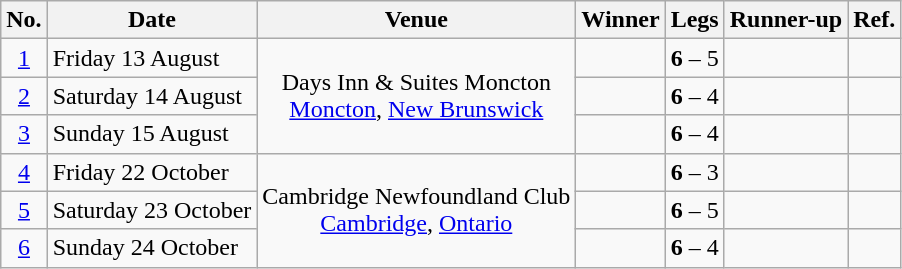<table class="wikitable">
<tr>
<th>No.</th>
<th>Date</th>
<th>Venue</th>
<th>Winner</th>
<th>Legs</th>
<th>Runner-up</th>
<th>Ref.</th>
</tr>
<tr>
<td align=center><a href='#'>1</a></td>
<td align=left>Friday 13 August</td>
<td align="center" rowspan="3">Days Inn & Suites Moncton<br>  <a href='#'>Moncton</a>, <a href='#'>New Brunswick</a></td>
<td align="right"></td>
<td align="center"><strong>6</strong> – 5</td>
<td></td>
<td align="center"></td>
</tr>
<tr>
<td align=center><a href='#'>2</a></td>
<td align=left>Saturday 14 August</td>
<td align="right"></td>
<td align="center"><strong>6</strong> – 4</td>
<td></td>
<td align="center"></td>
</tr>
<tr>
<td align=center><a href='#'>3</a></td>
<td align=left>Sunday 15 August</td>
<td align="right"></td>
<td align="center"><strong>6</strong> – 4</td>
<td></td>
<td align="center"></td>
</tr>
<tr>
<td align=center><a href='#'>4</a></td>
<td align=left>Friday 22 October</td>
<td align="center" rowspan="3">Cambridge Newfoundland Club<br>  <a href='#'>Cambridge</a>, <a href='#'>Ontario</a></td>
<td align="right"></td>
<td align="center"><strong>6</strong> – 3</td>
<td></td>
<td align="center"></td>
</tr>
<tr>
<td align=center><a href='#'>5</a></td>
<td align=left>Saturday 23 October</td>
<td align="right"></td>
<td align="center"><strong>6</strong> – 5</td>
<td></td>
<td align="center"></td>
</tr>
<tr>
<td align=center><a href='#'>6</a></td>
<td align=left>Sunday 24 October</td>
<td align="right"></td>
<td align="center"><strong>6</strong> – 4</td>
<td></td>
<td align="center"></td>
</tr>
</table>
